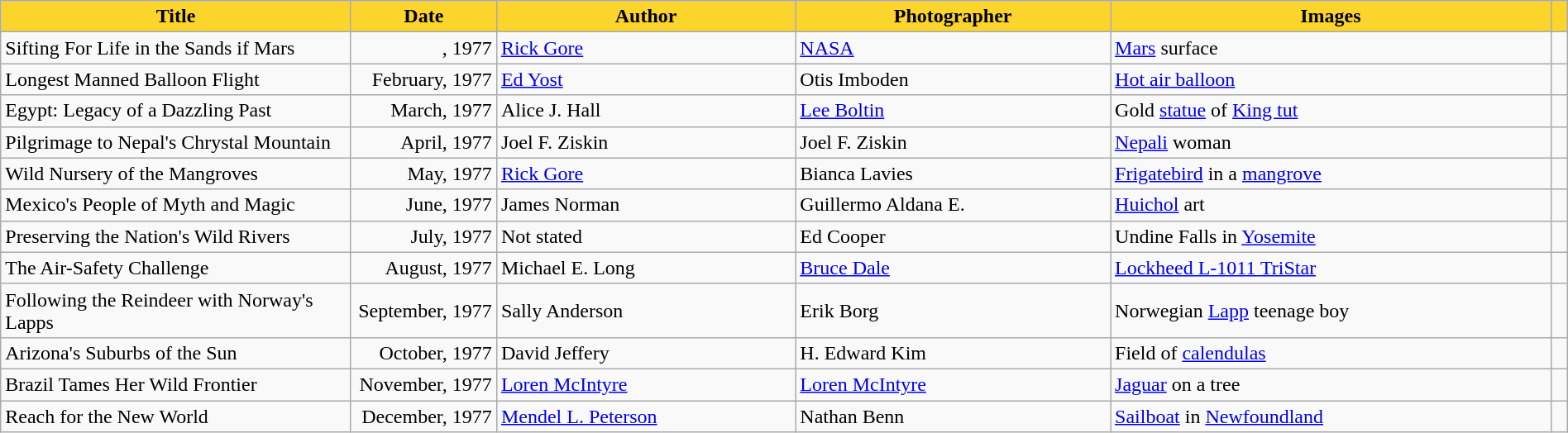<table class="wikitable" style="width:100%">
<tr>
<th scope="col" style="background-color:#fbd42c;" width=275px>Title</th>
<th scope="col" style="background-color:#fbd42c;" width=110>Date</th>
<th scope="col" style="background-color:#fbd42c;">Author</th>
<th scope="col" style="background-color:#fbd42c;">Photographer</th>
<th scope="col" style="background-color:#fbd42c;">Images</th>
<th scope="col" ! style="background-color:#fbd42c;"></th>
</tr>
<tr>
<td scope="row">Sifting For Life in the Sands if Mars</td>
<td style="text-align:right;">, 1977</td>
<td><a href='#'>Rick Gore</a></td>
<td><a href='#'>NASA</a></td>
<td><a href='#'>Mars</a> surface</td>
<td></td>
</tr>
<tr>
<td scope="row">Longest Manned Balloon Flight</td>
<td style="text-align:right;">February, 1977</td>
<td><a href='#'>Ed Yost</a></td>
<td>Otis Imboden</td>
<td><a href='#'>Hot air balloon</a></td>
<td></td>
</tr>
<tr>
<td scope="row">Egypt: Legacy of a Dazzling Past</td>
<td style="text-align:right;">March, 1977</td>
<td>Alice J. Hall</td>
<td><a href='#'>Lee Boltin</a></td>
<td>Gold <a href='#'>statue</a> of <a href='#'>King tut</a></td>
<td></td>
</tr>
<tr>
<td scope="row">Pilgrimage to Nepal's Chrystal Mountain</td>
<td style="text-align:right;">April, 1977</td>
<td>Joel F. Ziskin</td>
<td>Joel F. Ziskin</td>
<td><a href='#'>Nepali</a> woman</td>
<td></td>
</tr>
<tr>
<td scope="row">Wild Nursery of the Mangroves</td>
<td style="text-align:right;">May, 1977</td>
<td><a href='#'>Rick Gore</a></td>
<td>Bianca Lavies</td>
<td><a href='#'>Frigatebird</a> in a <a href='#'>mangrove</a></td>
<td></td>
</tr>
<tr>
<td scope="row">Mexico's People of Myth and Magic</td>
<td style="text-align:right;">June, 1977</td>
<td>James Norman</td>
<td>Guillermo Aldana E.</td>
<td><a href='#'>Huichol</a> art</td>
<td></td>
</tr>
<tr>
<td scope="row">Preserving the Nation's Wild Rivers</td>
<td style="text-align:right;">July, 1977</td>
<td>Not stated</td>
<td>Ed Cooper</td>
<td>Undine Falls in <a href='#'>Yosemite</a></td>
<td></td>
</tr>
<tr>
<td scope="row">The Air-Safety Challenge</td>
<td style="text-align:right;">August, 1977</td>
<td>Michael E. Long</td>
<td><a href='#'>Bruce Dale</a></td>
<td><a href='#'>Lockheed L-1011 TriStar</a></td>
<td></td>
</tr>
<tr>
<td scope="row">Following the Reindeer with Norway's Lapps</td>
<td style="text-align:right;">September, 1977</td>
<td>Sally Anderson</td>
<td>Erik Borg</td>
<td>Norwegian <a href='#'>Lapp</a> teenage boy</td>
<td></td>
</tr>
<tr>
<td scope="row">Arizona's Suburbs of the Sun</td>
<td style="text-align:right;">October, 1977</td>
<td>David Jeffery</td>
<td>H. Edward Kim</td>
<td>Field of <a href='#'>calendulas</a></td>
<td></td>
</tr>
<tr>
<td scope="row">Brazil Tames Her Wild Frontier</td>
<td style="text-align:right;">November, 1977</td>
<td><a href='#'>Loren McIntyre</a></td>
<td><a href='#'>Loren McIntyre</a></td>
<td><a href='#'>Jaguar</a> on a tree</td>
<td></td>
</tr>
<tr>
<td scope="row">Reach for the New World</td>
<td style="text-align:right;">December, 1977</td>
<td><a href='#'>Mendel L. Peterson</a></td>
<td>Nathan Benn</td>
<td><a href='#'>Sailboat</a> in <a href='#'>Newfoundland</a></td>
<td></td>
</tr>
</table>
